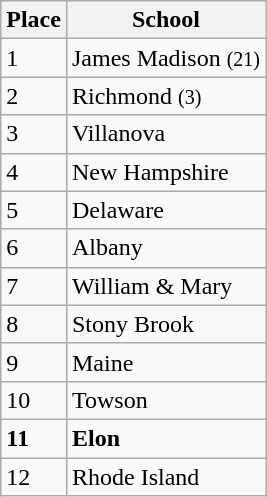<table Class="wikitable">
<tr align=center>
<th>Place</th>
<th>School</th>
</tr>
<tr>
<td>1</td>
<td>James Madison <small>(21)</small></td>
</tr>
<tr>
<td>2</td>
<td>Richmond <small>(3)</small></td>
</tr>
<tr>
<td>3</td>
<td>Villanova</td>
</tr>
<tr>
<td>4</td>
<td>New Hampshire</td>
</tr>
<tr>
<td>5</td>
<td>Delaware</td>
</tr>
<tr>
<td>6</td>
<td>Albany</td>
</tr>
<tr>
<td>7</td>
<td>William & Mary</td>
</tr>
<tr>
<td>8</td>
<td>Stony Brook</td>
</tr>
<tr>
<td>9</td>
<td>Maine</td>
</tr>
<tr>
<td>10</td>
<td>Towson</td>
</tr>
<tr>
<td><strong>11</strong></td>
<td><strong>Elon</strong></td>
</tr>
<tr>
<td>12</td>
<td>Rhode Island</td>
</tr>
</table>
